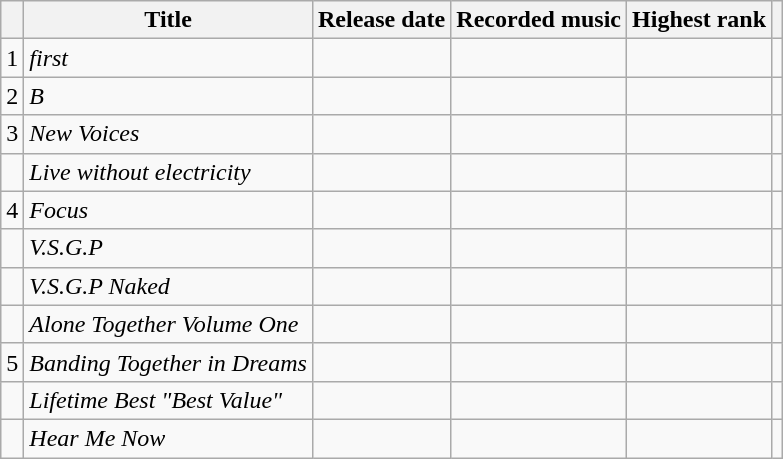<table class="wikitable">
<tr>
<th></th>
<th>Title</th>
<th>Release date</th>
<th>Recorded music</th>
<th>Highest rank</th>
<th></th>
</tr>
<tr>
<td>1</td>
<td><em>first</em></td>
<td></td>
<td></td>
<td></td>
<td></td>
</tr>
<tr>
<td>2</td>
<td><em>B</em></td>
<td></td>
<td></td>
<td></td>
<td></td>
</tr>
<tr>
<td>3</td>
<td><em>New Voices</em></td>
<td></td>
<td></td>
<td></td>
<td></td>
</tr>
<tr>
<td></td>
<td><em>Live without electricity</em></td>
<td></td>
<td></td>
<td></td>
<td></td>
</tr>
<tr>
<td>4</td>
<td><em>Focus</em></td>
<td></td>
<td></td>
<td></td>
<td></td>
</tr>
<tr>
<td></td>
<td><em>V.S.G.P</em></td>
<td></td>
<td></td>
<td></td>
<td></td>
</tr>
<tr>
<td></td>
<td><em>V.S.G.P Naked</em></td>
<td></td>
<td></td>
<td></td>
<td></td>
</tr>
<tr>
<td></td>
<td><em>Alone Together Volume One</em></td>
<td></td>
<td></td>
<td></td>
<td></td>
</tr>
<tr>
<td>5</td>
<td><em>Banding Together in Dreams</em></td>
<td></td>
<td></td>
<td></td>
<td></td>
</tr>
<tr>
<td></td>
<td><em>Lifetime Best "Best Value"</em></td>
<td></td>
<td></td>
<td></td>
<td></td>
</tr>
<tr>
<td></td>
<td><em>Hear Me Now</em></td>
<td></td>
<td></td>
<td></td>
<td></td>
</tr>
</table>
